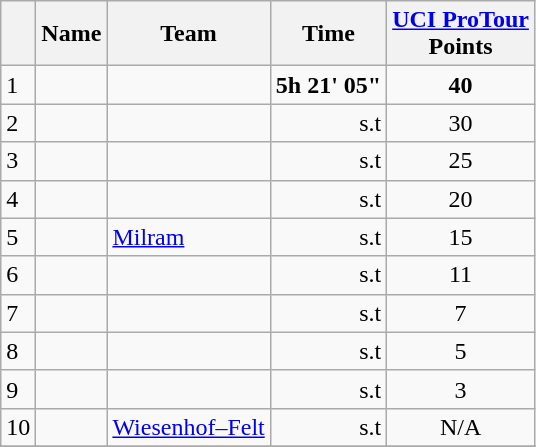<table class="wikitable">
<tr>
<th></th>
<th>Name</th>
<th>Team</th>
<th>Time</th>
<th><a href='#'>UCI ProTour</a><br>Points</th>
</tr>
<tr>
<td>1</td>
<td><strong></strong></td>
<td><strong></strong></td>
<td align=right><strong>5h 21' 05"</strong></td>
<td align="center"><strong>40</strong></td>
</tr>
<tr>
<td>2</td>
<td></td>
<td></td>
<td align=right>s.t</td>
<td align="center">30</td>
</tr>
<tr>
<td>3</td>
<td></td>
<td></td>
<td align=right>s.t</td>
<td align="center">25</td>
</tr>
<tr>
<td>4</td>
<td></td>
<td></td>
<td align=right>s.t</td>
<td align="center">20</td>
</tr>
<tr>
<td>5</td>
<td></td>
<td><a href='#'>Milram</a></td>
<td align=right>s.t</td>
<td align="center">15</td>
</tr>
<tr>
<td>6</td>
<td></td>
<td></td>
<td align=right>s.t</td>
<td align="center">11</td>
</tr>
<tr>
<td>7</td>
<td></td>
<td></td>
<td align=right>s.t</td>
<td align="center">7</td>
</tr>
<tr>
<td>8</td>
<td></td>
<td></td>
<td align=right>s.t</td>
<td align="center">5</td>
</tr>
<tr>
<td>9</td>
<td></td>
<td></td>
<td align=right>s.t</td>
<td align="center">3</td>
</tr>
<tr>
<td>10</td>
<td></td>
<td><a href='#'>Wiesenhof–Felt</a></td>
<td align=right>s.t</td>
<td align="center">N/A</td>
</tr>
<tr>
</tr>
</table>
